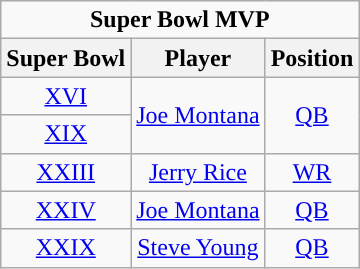<table class="wikitable sortable" style="text-align:center">
<tr>
<td colspan="3"><strong>Super Bowl MVP</strong></td>
</tr>
<tr>
<th>Super Bowl</th>
<th>Player</th>
<th>Position</th>
</tr>
<tr>
<td><a href='#'>XVI</a></td>
<td rowspan=2><a href='#'>Joe Montana</a></td>
<td rowspan=2><a href='#'>QB</a></td>
</tr>
<tr>
<td><a href='#'>XIX</a></td>
</tr>
<tr>
<td><a href='#'>XXIII</a></td>
<td><a href='#'>Jerry Rice</a></td>
<td><a href='#'>WR</a></td>
</tr>
<tr>
<td><a href='#'>XXIV</a></td>
<td><a href='#'>Joe Montana</a></td>
<td><a href='#'>QB</a></td>
</tr>
<tr>
<td><a href='#'>XXIX</a></td>
<td><a href='#'>Steve Young</a></td>
<td><a href='#'>QB</a></td>
</tr>
</table>
